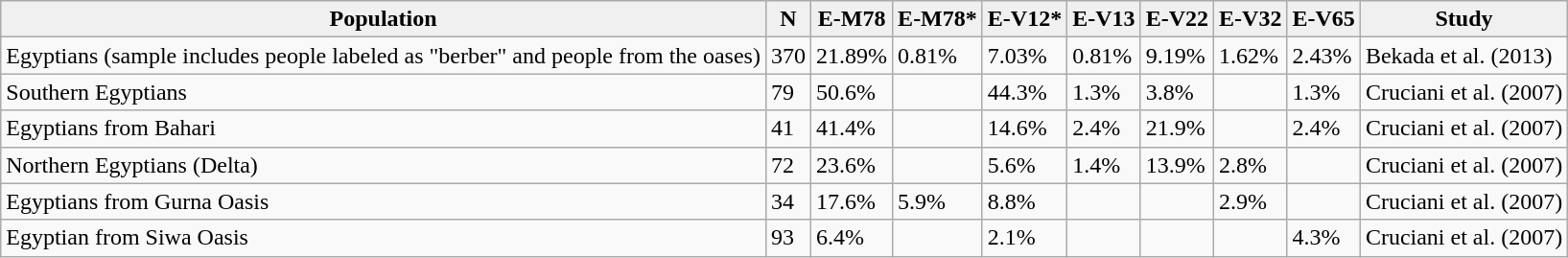<table class="wikitable sortable">
<tr style="text-align:center; background:#f0f0f0;">
<td><strong>Population</strong></td>
<td><strong>N</strong></td>
<td><strong>E-M78</strong></td>
<td><strong>E-M78*</strong></td>
<td><strong>E-V12*</strong></td>
<td><strong>E-V13</strong></td>
<td><strong>E-V22</strong></td>
<td><strong>E-V32</strong></td>
<td><strong>E-V65</strong></td>
<td><strong>Study</strong></td>
</tr>
<tr>
<td>Egyptians (sample includes people labeled as "berber" and people from the oases)</td>
<td>370</td>
<td>21.89%</td>
<td>0.81%</td>
<td>7.03%</td>
<td>0.81%</td>
<td>9.19%</td>
<td>1.62%</td>
<td>2.43%</td>
<td>Bekada et al. (2013)</td>
</tr>
<tr>
<td>Southern Egyptians</td>
<td>79</td>
<td>50.6%</td>
<td></td>
<td>44.3%</td>
<td>1.3%</td>
<td>3.8%</td>
<td></td>
<td>1.3%</td>
<td>Cruciani et al. (2007)</td>
</tr>
<tr>
<td>Egyptians from Bahari</td>
<td>41</td>
<td>41.4%</td>
<td></td>
<td>14.6%</td>
<td>2.4%</td>
<td>21.9%</td>
<td></td>
<td>2.4%</td>
<td>Cruciani et al. (2007)</td>
</tr>
<tr>
<td>Northern Egyptians (Delta)</td>
<td>72</td>
<td>23.6%</td>
<td></td>
<td>5.6%</td>
<td>1.4%</td>
<td>13.9%</td>
<td>2.8%</td>
<td></td>
<td>Cruciani et al. (2007)</td>
</tr>
<tr>
<td>Egyptians from Gurna Oasis</td>
<td>34</td>
<td>17.6%</td>
<td>5.9%</td>
<td>8.8%</td>
<td></td>
<td></td>
<td>2.9%</td>
<td></td>
<td>Cruciani et al. (2007)</td>
</tr>
<tr>
<td>Egyptian from Siwa Oasis</td>
<td>93</td>
<td>6.4%</td>
<td></td>
<td>2.1%</td>
<td></td>
<td></td>
<td></td>
<td>4.3%</td>
<td>Cruciani et al. (2007)</td>
</tr>
</table>
